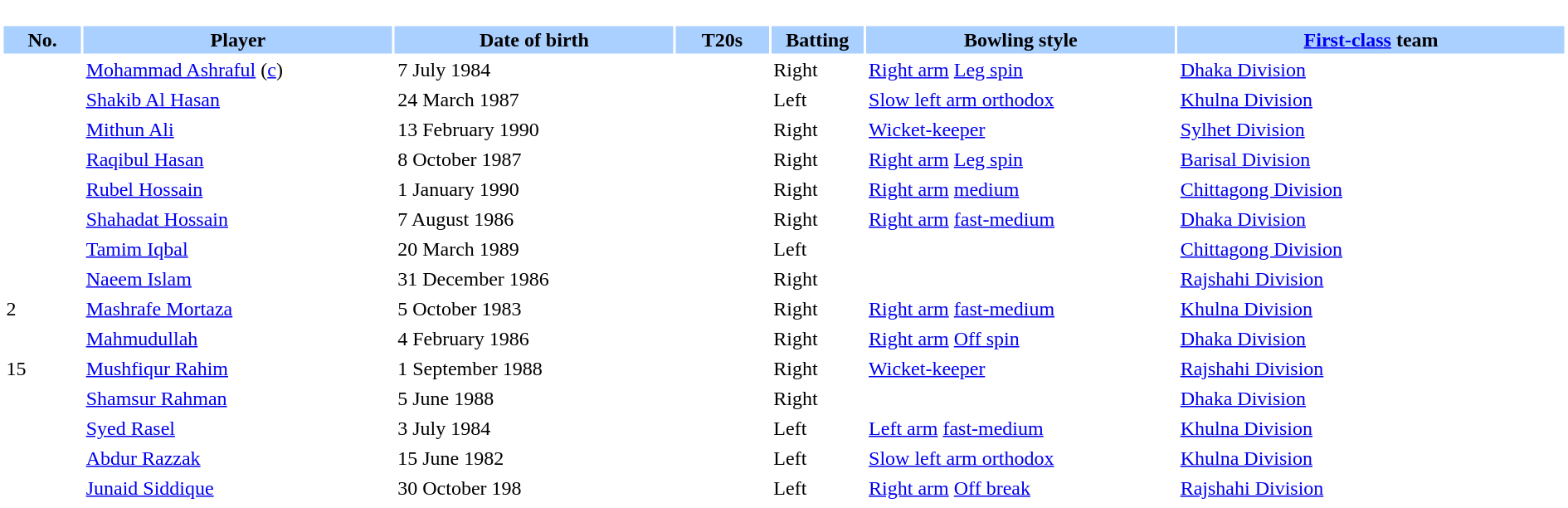<table border="0" width="100%">
<tr>
<td bgcolor="#FFFFFF" valign="top" width="90%"><br><table border="0" cellspacing="2" cellpadding="2" width="100%">
<tr bgcolor=AAD0FF>
<th width=5%>No.</th>
<th width=20%>Player</th>
<th width=18%>Date of birth</th>
<th width=6%>T20s</th>
<th width=6%>Batting</th>
<th width=20%>Bowling style</th>
<th width=25%><a href='#'>First-class</a> team</th>
</tr>
<tr>
<td></td>
<td><a href='#'>Mohammad Ashraful</a> (<a href='#'>c</a>)</td>
<td>7 July 1984</td>
<td></td>
<td>Right</td>
<td><a href='#'>Right arm</a> <a href='#'>Leg spin</a></td>
<td> <a href='#'>Dhaka Division</a></td>
</tr>
<tr>
<td></td>
<td><a href='#'>Shakib Al Hasan</a></td>
<td>24 March 1987</td>
<td></td>
<td>Left</td>
<td><a href='#'>Slow left arm orthodox</a></td>
<td> <a href='#'>Khulna Division</a></td>
</tr>
<tr>
<td></td>
<td><a href='#'>Mithun Ali</a></td>
<td>13 February 1990</td>
<td></td>
<td>Right</td>
<td><a href='#'>Wicket-keeper</a></td>
<td> <a href='#'>Sylhet Division</a></td>
</tr>
<tr>
<td></td>
<td><a href='#'>Raqibul Hasan</a></td>
<td>8 October 1987</td>
<td></td>
<td>Right</td>
<td><a href='#'>Right arm</a> <a href='#'>Leg spin</a></td>
<td> <a href='#'>Barisal Division</a></td>
</tr>
<tr>
<td></td>
<td><a href='#'>Rubel Hossain</a></td>
<td>1 January 1990</td>
<td></td>
<td>Right</td>
<td><a href='#'>Right arm</a> <a href='#'>medium</a></td>
<td> <a href='#'>Chittagong Division</a></td>
</tr>
<tr>
<td></td>
<td><a href='#'>Shahadat Hossain</a></td>
<td>7 August 1986</td>
<td></td>
<td>Right</td>
<td><a href='#'>Right arm</a> <a href='#'>fast-medium</a></td>
<td> <a href='#'>Dhaka Division</a></td>
</tr>
<tr>
<td></td>
<td><a href='#'>Tamim Iqbal</a></td>
<td>20 March 1989</td>
<td></td>
<td>Left</td>
<td></td>
<td> <a href='#'>Chittagong Division</a></td>
</tr>
<tr>
<td></td>
<td><a href='#'>Naeem Islam</a></td>
<td>31 December 1986</td>
<td></td>
<td>Right</td>
<td></td>
<td> <a href='#'>Rajshahi Division</a></td>
</tr>
<tr>
<td>2</td>
<td><a href='#'>Mashrafe Mortaza</a></td>
<td>5 October 1983</td>
<td></td>
<td>Right</td>
<td><a href='#'>Right arm</a> <a href='#'>fast-medium</a></td>
<td> <a href='#'>Khulna Division</a></td>
</tr>
<tr>
<td></td>
<td><a href='#'>Mahmudullah</a></td>
<td>4 February 1986</td>
<td></td>
<td>Right</td>
<td><a href='#'>Right arm</a> <a href='#'>Off spin</a></td>
<td> <a href='#'>Dhaka Division</a></td>
</tr>
<tr>
<td>15</td>
<td><a href='#'>Mushfiqur Rahim</a></td>
<td>1 September 1988</td>
<td></td>
<td>Right</td>
<td><a href='#'>Wicket-keeper</a></td>
<td> <a href='#'>Rajshahi Division</a></td>
</tr>
<tr>
<td></td>
<td><a href='#'>Shamsur Rahman</a></td>
<td>5 June 1988</td>
<td></td>
<td>Right</td>
<td></td>
<td> <a href='#'>Dhaka Division</a></td>
</tr>
<tr>
<td></td>
<td><a href='#'>Syed Rasel</a></td>
<td>3 July 1984</td>
<td></td>
<td>Left</td>
<td><a href='#'>Left arm</a> <a href='#'>fast-medium</a></td>
<td> <a href='#'>Khulna Division</a></td>
</tr>
<tr>
<td></td>
<td><a href='#'>Abdur Razzak</a></td>
<td>15 June 1982</td>
<td></td>
<td>Left</td>
<td><a href='#'>Slow left arm orthodox</a></td>
<td> <a href='#'>Khulna Division</a></td>
</tr>
<tr>
<td></td>
<td><a href='#'>Junaid Siddique</a></td>
<td>30 October 198</td>
<td></td>
<td>Left</td>
<td><a href='#'>Right arm</a> <a href='#'>Off break</a></td>
<td> <a href='#'>Rajshahi Division</a></td>
</tr>
<tr>
</tr>
</table>
</td>
</tr>
<tr>
</tr>
</table>
